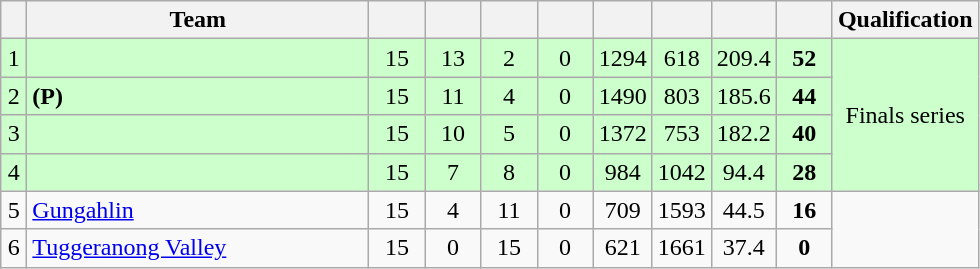<table class="wikitable" style="text-align:center; margin-bottom:0">
<tr>
<th style="width:10px"></th>
<th style="width:35%;">Team</th>
<th style="width:30px;"></th>
<th style="width:30px;"></th>
<th style="width:30px;"></th>
<th style="width:30px;"></th>
<th style="width:30px;"></th>
<th style="width:30px;"></th>
<th style="width:30px;"></th>
<th style="width:30px;"></th>
<th>Qualification</th>
</tr>
<tr style="background:#ccffcc;">
<td>1</td>
<td style="text-align:left;"></td>
<td>15</td>
<td>13</td>
<td>2</td>
<td>0</td>
<td>1294</td>
<td>618</td>
<td>209.4</td>
<td><strong>52</strong></td>
<td rowspan=4>Finals series</td>
</tr>
<tr style="background:#ccffcc;">
<td>2</td>
<td style="text-align:left;"> <strong>(P)</strong></td>
<td>15</td>
<td>11</td>
<td>4</td>
<td>0</td>
<td>1490</td>
<td>803</td>
<td>185.6</td>
<td><strong>44</strong></td>
</tr>
<tr style="background:#ccffcc;">
<td>3</td>
<td style="text-align:left;"></td>
<td>15</td>
<td>10</td>
<td>5</td>
<td>0</td>
<td>1372</td>
<td>753</td>
<td>182.2</td>
<td><strong>40</strong></td>
</tr>
<tr style="background:#ccffcc;">
<td>4</td>
<td style="text-align:left;"></td>
<td>15</td>
<td>7</td>
<td>8</td>
<td>0</td>
<td>984</td>
<td>1042</td>
<td>94.4</td>
<td><strong>28</strong></td>
</tr>
<tr>
<td>5</td>
<td style="text-align:left;"><a href='#'>Gungahlin</a></td>
<td>15</td>
<td>4</td>
<td>11</td>
<td>0</td>
<td>709</td>
<td>1593</td>
<td>44.5</td>
<td><strong>16</strong></td>
</tr>
<tr>
<td>6</td>
<td style="text-align:left;"><a href='#'>Tuggeranong Valley</a></td>
<td>15</td>
<td>0</td>
<td>15</td>
<td>0</td>
<td>621</td>
<td>1661</td>
<td>37.4</td>
<td><strong>0</strong></td>
</tr>
</table>
